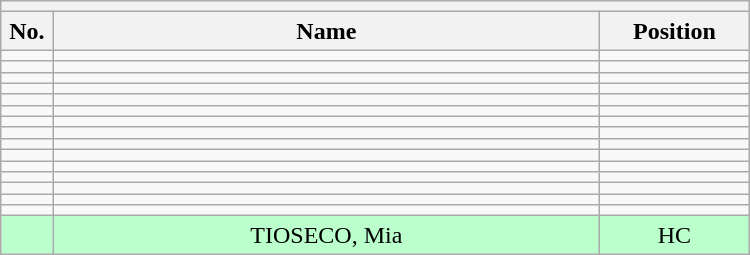<table class="wikitable mw-collapsible mw-collapsed" style="text-align:center; width:500px; border:none">
<tr>
<th style="text-align:left" colspan="3"></th>
</tr>
<tr>
<th style="width:7%">No.</th>
<th>Name</th>
<th style="width:20%">Position</th>
</tr>
<tr>
<td></td>
<td></td>
<td></td>
</tr>
<tr>
<td></td>
<td></td>
<td></td>
</tr>
<tr>
<td></td>
<td></td>
<td></td>
</tr>
<tr>
<td></td>
<td></td>
<td></td>
</tr>
<tr>
<td></td>
<td></td>
<td></td>
</tr>
<tr>
<td></td>
<td></td>
<td></td>
</tr>
<tr>
<td></td>
<td></td>
<td></td>
</tr>
<tr>
<td></td>
<td></td>
<td></td>
</tr>
<tr>
<td></td>
<td></td>
<td></td>
</tr>
<tr>
<td></td>
<td></td>
<td></td>
</tr>
<tr>
<td></td>
<td></td>
<td></td>
</tr>
<tr>
<td></td>
<td></td>
<td></td>
</tr>
<tr>
<td></td>
<td></td>
<td></td>
</tr>
<tr>
<td></td>
<td></td>
<td></td>
</tr>
<tr>
<td></td>
<td></td>
<td></td>
</tr>
<tr bgcolor=#BBFFCC>
<td></td>
<td>TIOSECO, Mia</td>
<td>HC</td>
</tr>
</table>
